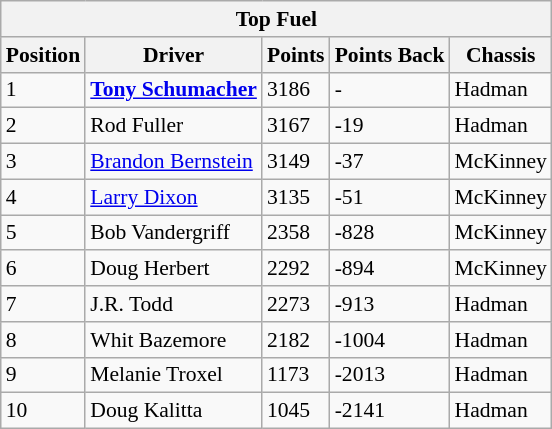<table class="wikitable" style="font-size:90%;">
<tr>
<th colspan="5">Top Fuel</th>
</tr>
<tr>
<th>Position</th>
<th>Driver</th>
<th>Points</th>
<th>Points Back</th>
<th>Chassis</th>
</tr>
<tr>
<td>1</td>
<td><strong><a href='#'>Tony Schumacher</a></strong></td>
<td>3186</td>
<td>-</td>
<td>Hadman</td>
</tr>
<tr>
<td>2</td>
<td>Rod Fuller</td>
<td>3167</td>
<td>-19</td>
<td>Hadman</td>
</tr>
<tr>
<td>3</td>
<td><a href='#'>Brandon Bernstein</a></td>
<td>3149</td>
<td>-37</td>
<td>McKinney</td>
</tr>
<tr>
<td>4</td>
<td><a href='#'>Larry Dixon</a></td>
<td>3135</td>
<td>-51</td>
<td>McKinney</td>
</tr>
<tr>
<td>5</td>
<td>Bob Vandergriff</td>
<td>2358</td>
<td>-828</td>
<td>McKinney</td>
</tr>
<tr>
<td>6</td>
<td>Doug Herbert</td>
<td>2292</td>
<td>-894</td>
<td>McKinney</td>
</tr>
<tr>
<td>7</td>
<td>J.R. Todd</td>
<td>2273</td>
<td>-913</td>
<td>Hadman</td>
</tr>
<tr>
<td>8</td>
<td>Whit Bazemore</td>
<td>2182</td>
<td>-1004</td>
<td>Hadman</td>
</tr>
<tr>
<td>9</td>
<td>Melanie Troxel</td>
<td>1173</td>
<td>-2013</td>
<td>Hadman</td>
</tr>
<tr>
<td>10</td>
<td>Doug Kalitta</td>
<td>1045</td>
<td>-2141</td>
<td>Hadman</td>
</tr>
</table>
